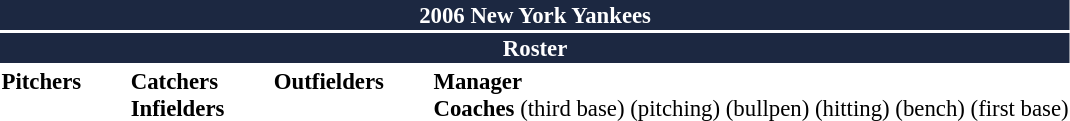<table class="toccolours" style="font-size: 95%;">
<tr>
<th colspan="10" style="background-color: #1c2841; color: white; text-align: center;">2006 New York Yankees</th>
</tr>
<tr>
<td colspan="10" style="background-color: #1c2841; color: white; text-align: center;"><strong>Roster</strong></td>
</tr>
<tr>
<td valign="top"><strong>Pitchers</strong><br>























</td>
<td width="25px"></td>
<td valign="top"><strong>Catchers</strong><br>



<strong>Infielders</strong>








</td>
<td width="25px"></td>
<td valign="top"><strong>Outfielders</strong><br>









</td>
<td width="25px"></td>
<td valign="top"><strong>Manager</strong><br>
<strong>Coaches</strong>
 (third base)
(pitching)
 (bullpen)
 (hitting)
 (bench)
 (first base)</td>
</tr>
</table>
